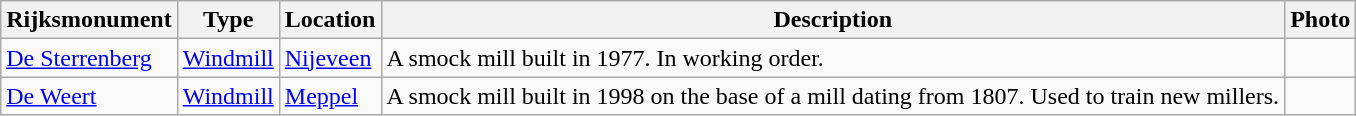<table class="wikitable">
<tr>
<th>Rijksmonument</th>
<th>Type</th>
<th>Location</th>
<th>Description</th>
<th>Photo</th>
</tr>
<tr>
<td><a href='#'>De Sterrenberg</a><br></td>
<td><a href='#'>Windmill</a></td>
<td><a href='#'>Nijeveen</a></td>
<td>A smock mill built in 1977. In working order.</td>
<td></td>
</tr>
<tr>
<td><a href='#'>De Weert</a><br></td>
<td><a href='#'>Windmill</a></td>
<td><a href='#'>Meppel</a></td>
<td>A smock mill built in 1998 on the base of a mill dating from 1807. Used to train new millers.</td>
<td></td>
</tr>
</table>
